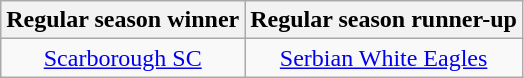<table class="wikitable" style="text-align: center;">
<tr>
<th>Regular season winner</th>
<th>Regular season runner-up</th>
</tr>
<tr>
<td><a href='#'>Scarborough SC</a></td>
<td><a href='#'>Serbian White Eagles</a></td>
</tr>
</table>
